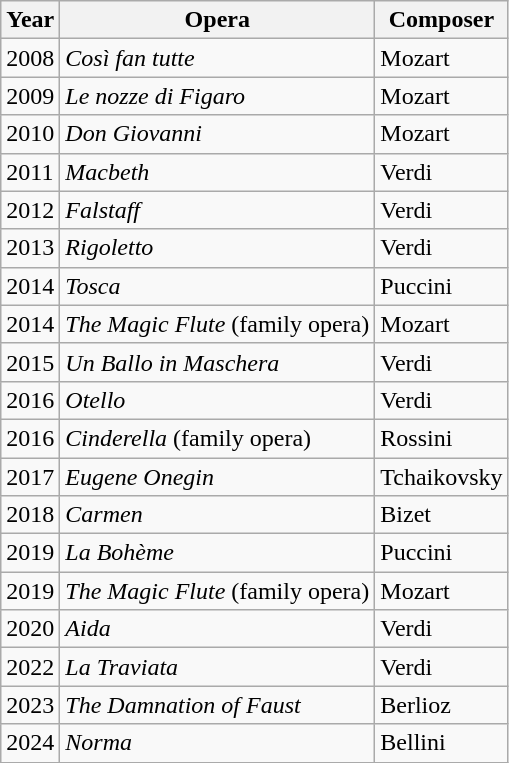<table class="wikitable">
<tr>
<th>Year</th>
<th>Opera</th>
<th>Composer</th>
</tr>
<tr>
<td>2008</td>
<td><em>Così fan tutte</em></td>
<td>Mozart</td>
</tr>
<tr>
<td>2009</td>
<td><em>Le nozze di Figaro</em></td>
<td>Mozart</td>
</tr>
<tr>
<td>2010</td>
<td><em>Don Giovanni</em></td>
<td>Mozart</td>
</tr>
<tr>
<td>2011</td>
<td><em>Macbeth</em></td>
<td>Verdi</td>
</tr>
<tr>
<td>2012</td>
<td><em>Falstaff</em></td>
<td>Verdi</td>
</tr>
<tr>
<td>2013</td>
<td><em>Rigoletto</em></td>
<td>Verdi</td>
</tr>
<tr>
<td>2014</td>
<td><em>Tosca</em></td>
<td>Puccini</td>
</tr>
<tr>
<td>2014</td>
<td><em>The Magic Flute</em> (family opera)</td>
<td>Mozart</td>
</tr>
<tr>
<td>2015</td>
<td><em>Un Ballo in Maschera</em></td>
<td>Verdi</td>
</tr>
<tr>
<td>2016</td>
<td><em>Otello</em></td>
<td>Verdi</td>
</tr>
<tr>
<td>2016</td>
<td><em>Cinderella</em> (family opera)</td>
<td>Rossini</td>
</tr>
<tr>
<td>2017</td>
<td><em>Eugene Onegin</em></td>
<td>Tchaikovsky</td>
</tr>
<tr>
<td>2018</td>
<td><em>Carmen</em></td>
<td>Bizet</td>
</tr>
<tr>
<td>2019</td>
<td><em>La Bohème</em></td>
<td>Puccini</td>
</tr>
<tr>
<td>2019</td>
<td><em>The Magic Flute</em> (family opera)</td>
<td>Mozart</td>
</tr>
<tr>
<td>2020</td>
<td><em>Aida</em></td>
<td>Verdi</td>
</tr>
<tr>
<td>2022</td>
<td><em>La Traviata</em></td>
<td>Verdi</td>
</tr>
<tr>
<td>2023</td>
<td><em>The Damnation of Faust</em></td>
<td>Berlioz</td>
</tr>
<tr>
<td>2024</td>
<td><em>Norma</em></td>
<td>Bellini</td>
</tr>
</table>
